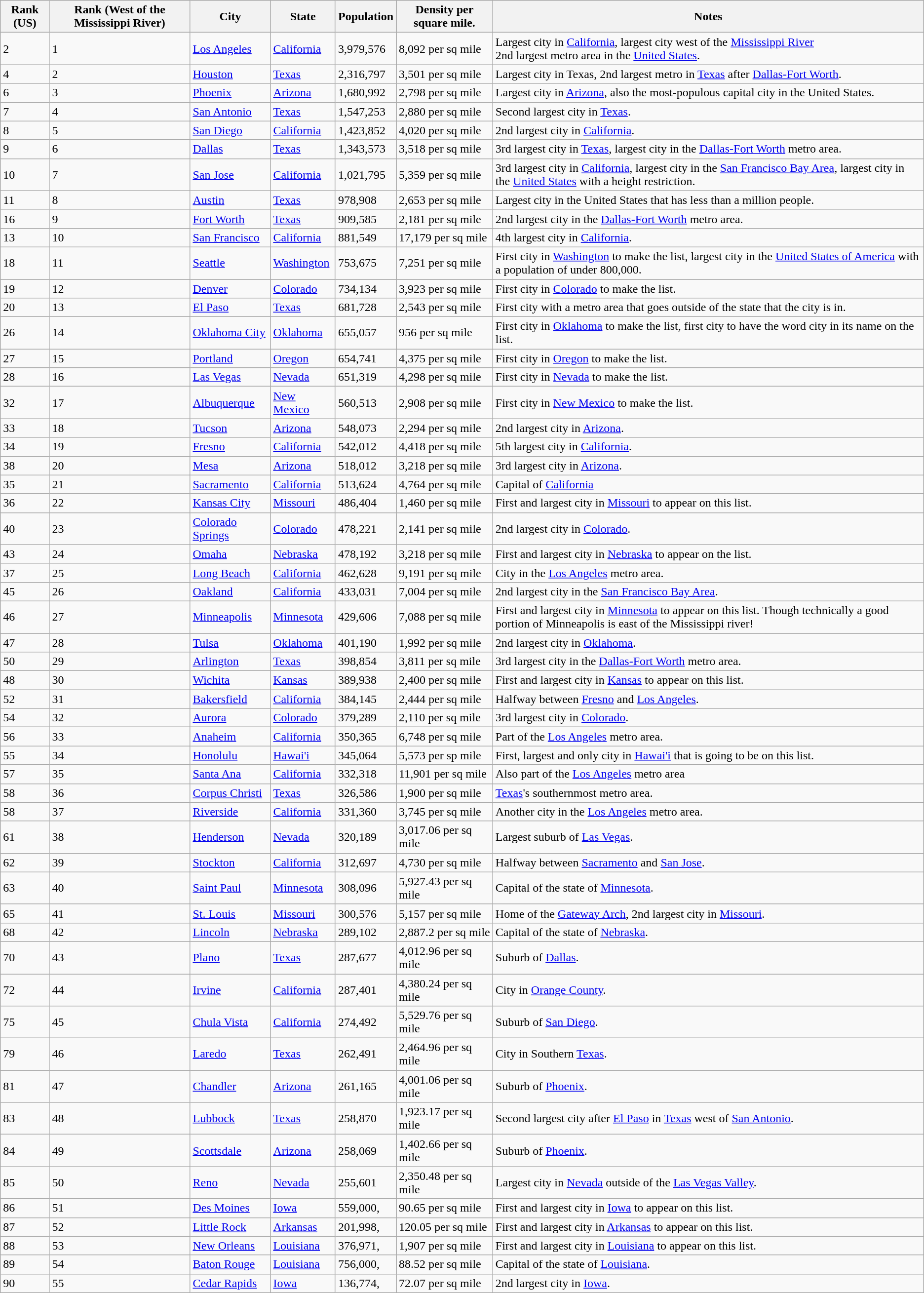<table class="wikitable sortable">
<tr>
<th class="unsortable">Rank (US)</th>
<th>Rank (West of the Mississippi River)</th>
<th>City</th>
<th>State</th>
<th>Population</th>
<th>Density per square mile.</th>
<th class="sortable">Notes</th>
</tr>
<tr>
<td>2</td>
<td>1</td>
<td><a href='#'>Los Angeles</a></td>
<td><a href='#'>California</a></td>
<td>3,979,576</td>
<td>8,092 per sq mile</td>
<td>Largest city in <a href='#'>California</a>, largest city west of the <a href='#'>Mississippi River</a><br>2nd largest metro area in the <a href='#'>United States</a>.</td>
</tr>
<tr>
<td>4</td>
<td>2</td>
<td><a href='#'>Houston</a></td>
<td><a href='#'>Texas</a></td>
<td>2,316,797</td>
<td>3,501 per sq mile</td>
<td>Largest city in Texas, 2nd largest metro in <a href='#'>Texas</a> after <a href='#'>Dallas-Fort Worth</a>.</td>
</tr>
<tr>
<td>6</td>
<td>3</td>
<td><a href='#'>Phoenix</a></td>
<td><a href='#'>Arizona</a></td>
<td>1,680,992</td>
<td>2,798 per sq mile</td>
<td>Largest city in <a href='#'>Arizona</a>, also the most-populous capital city in the United States.</td>
</tr>
<tr>
<td>7</td>
<td>4</td>
<td><a href='#'>San Antonio</a></td>
<td><a href='#'>Texas</a></td>
<td>1,547,253</td>
<td>2,880 per sq mile</td>
<td>Second largest city in <a href='#'>Texas</a>.</td>
</tr>
<tr>
<td>8</td>
<td>5</td>
<td><a href='#'>San Diego</a></td>
<td><a href='#'>California</a></td>
<td>1,423,852</td>
<td>4,020 per sq mile</td>
<td>2nd largest city in <a href='#'>California</a>.</td>
</tr>
<tr>
<td>9</td>
<td>6</td>
<td><a href='#'>Dallas</a></td>
<td><a href='#'>Texas</a></td>
<td>1,343,573</td>
<td>3,518 per sq mile</td>
<td>3rd largest city in <a href='#'>Texas</a>, largest city in the <a href='#'>Dallas-Fort Worth</a> metro area.</td>
</tr>
<tr>
<td>10</td>
<td>7</td>
<td><a href='#'>San Jose</a></td>
<td><a href='#'>California</a></td>
<td>1,021,795</td>
<td>5,359 per sq mile</td>
<td>3rd largest city in <a href='#'>California</a>, largest city in the <a href='#'>San Francisco Bay Area</a>, largest city in the <a href='#'>United States</a> with a height restriction.</td>
</tr>
<tr>
<td>11</td>
<td>8</td>
<td><a href='#'>Austin</a></td>
<td><a href='#'>Texas</a></td>
<td>978,908</td>
<td>2,653 per sq mile</td>
<td>Largest city in the United States that has less than a million people.</td>
</tr>
<tr>
<td>16</td>
<td>9</td>
<td><a href='#'>Fort Worth</a></td>
<td><a href='#'>Texas</a></td>
<td>909,585</td>
<td>2,181 per sq mile</td>
<td>2nd largest city in the <a href='#'>Dallas-Fort Worth</a> metro area.</td>
</tr>
<tr>
<td>13</td>
<td>10</td>
<td><a href='#'>San Francisco</a></td>
<td><a href='#'>California</a></td>
<td>881,549</td>
<td>17,179 per sq mile</td>
<td>4th largest city in <a href='#'>California</a>.</td>
</tr>
<tr>
<td>18</td>
<td>11</td>
<td><a href='#'>Seattle</a></td>
<td><a href='#'>Washington</a></td>
<td>753,675</td>
<td>7,251 per sq mile</td>
<td>First city in <a href='#'>Washington</a> to make the list, largest city in the <a href='#'>United States of America</a> with a population of under 800,000.</td>
</tr>
<tr>
<td>19</td>
<td>12</td>
<td><a href='#'>Denver</a></td>
<td><a href='#'>Colorado</a></td>
<td>734,134</td>
<td>3,923 per sq mile</td>
<td>First city in <a href='#'>Colorado</a> to make the list.</td>
</tr>
<tr>
<td>20</td>
<td>13</td>
<td><a href='#'>El Paso</a></td>
<td><a href='#'>Texas</a></td>
<td>681,728</td>
<td>2,543 per sq mile</td>
<td>First city with a metro area that goes outside of the state that the city is in.</td>
</tr>
<tr>
<td>26</td>
<td>14</td>
<td><a href='#'>Oklahoma City</a></td>
<td><a href='#'>Oklahoma</a></td>
<td>655,057</td>
<td>956 per sq mile</td>
<td>First city in <a href='#'>Oklahoma</a> to make the list, first city to have the word city in its name on the list.</td>
</tr>
<tr>
<td>27</td>
<td>15</td>
<td><a href='#'>Portland</a></td>
<td><a href='#'>Oregon</a></td>
<td>654,741</td>
<td>4,375 per sq mile</td>
<td>First city in <a href='#'>Oregon</a> to make the list.</td>
</tr>
<tr>
<td>28</td>
<td>16</td>
<td><a href='#'>Las Vegas</a></td>
<td><a href='#'>Nevada</a></td>
<td>651,319</td>
<td>4,298 per sq mile</td>
<td>First city in <a href='#'>Nevada</a> to make the list.</td>
</tr>
<tr>
<td>32</td>
<td>17</td>
<td><a href='#'>Albuquerque</a></td>
<td><a href='#'>New Mexico</a></td>
<td>560,513</td>
<td>2,908 per sq mile</td>
<td>First city in <a href='#'>New Mexico</a> to make the list.</td>
</tr>
<tr>
<td>33</td>
<td>18</td>
<td><a href='#'>Tucson</a></td>
<td><a href='#'>Arizona</a></td>
<td>548,073</td>
<td>2,294 per sq mile</td>
<td>2nd largest city in <a href='#'>Arizona</a>.</td>
</tr>
<tr>
<td>34</td>
<td>19</td>
<td><a href='#'>Fresno</a></td>
<td><a href='#'>California</a></td>
<td>542,012</td>
<td>4,418 per sq mile</td>
<td>5th largest city in <a href='#'>California</a>.</td>
</tr>
<tr>
<td>38</td>
<td>20</td>
<td><a href='#'>Mesa</a></td>
<td><a href='#'>Arizona</a></td>
<td>518,012</td>
<td>3,218 per sq mile</td>
<td>3rd largest city in <a href='#'>Arizona</a>.</td>
</tr>
<tr>
<td>35</td>
<td>21</td>
<td><a href='#'>Sacramento</a></td>
<td><a href='#'>California</a></td>
<td>513,624</td>
<td>4,764 per sq mile</td>
<td>Capital of <a href='#'>California</a></td>
</tr>
<tr>
<td>36</td>
<td>22</td>
<td><a href='#'>Kansas City</a></td>
<td><a href='#'>Missouri</a></td>
<td>486,404</td>
<td>1,460 per sq mile</td>
<td>First and largest city in <a href='#'>Missouri</a> to appear on this list.</td>
</tr>
<tr>
<td>40</td>
<td>23</td>
<td><a href='#'>Colorado Springs</a></td>
<td><a href='#'>Colorado</a></td>
<td>478,221</td>
<td>2,141 per sq mile</td>
<td>2nd largest city in <a href='#'>Colorado</a>.</td>
</tr>
<tr>
<td>43</td>
<td>24</td>
<td><a href='#'>Omaha</a></td>
<td><a href='#'>Nebraska</a></td>
<td>478,192</td>
<td>3,218 per sq mile</td>
<td>First and largest city in <a href='#'>Nebraska</a> to appear on the list.</td>
</tr>
<tr>
<td>37</td>
<td>25</td>
<td><a href='#'>Long Beach</a></td>
<td><a href='#'>California</a></td>
<td>462,628</td>
<td>9,191 per sq mile</td>
<td>City in the <a href='#'>Los Angeles</a> metro area.</td>
</tr>
<tr>
<td>45</td>
<td>26</td>
<td><a href='#'>Oakland</a></td>
<td><a href='#'>California</a></td>
<td>433,031</td>
<td>7,004 per sq mile</td>
<td>2nd largest city in the <a href='#'>San Francisco Bay Area</a>.</td>
</tr>
<tr>
<td>46</td>
<td>27</td>
<td><a href='#'>Minneapolis</a></td>
<td><a href='#'>Minnesota</a></td>
<td>429,606</td>
<td>7,088 per sq mile</td>
<td>First and largest city in <a href='#'>Minnesota</a> to appear on this list.  Though technically a good portion of Minneapolis is east of the Mississippi river!</td>
</tr>
<tr>
<td>47</td>
<td>28</td>
<td><a href='#'>Tulsa</a></td>
<td><a href='#'>Oklahoma</a></td>
<td>401,190</td>
<td>1,992 per sq mile</td>
<td>2nd largest city in <a href='#'>Oklahoma</a>.</td>
</tr>
<tr>
<td>50</td>
<td>29</td>
<td><a href='#'>Arlington</a></td>
<td><a href='#'>Texas</a></td>
<td>398,854</td>
<td>3,811 per sq mile</td>
<td>3rd largest city in the <a href='#'>Dallas-Fort Worth</a> metro area.</td>
</tr>
<tr>
<td>48</td>
<td>30</td>
<td><a href='#'>Wichita</a></td>
<td><a href='#'>Kansas</a></td>
<td>389,938</td>
<td>2,400 per sq mile</td>
<td>First and largest city in <a href='#'>Kansas</a> to appear on this list.</td>
</tr>
<tr>
<td>52</td>
<td>31</td>
<td><a href='#'>Bakersfield</a></td>
<td><a href='#'>California</a></td>
<td>384,145</td>
<td>2,444 per sq mile</td>
<td>Halfway between <a href='#'>Fresno</a> and <a href='#'>Los Angeles</a>.</td>
</tr>
<tr>
<td>54</td>
<td>32</td>
<td><a href='#'>Aurora</a></td>
<td><a href='#'>Colorado</a></td>
<td>379,289</td>
<td>2,110 per sq mile</td>
<td>3rd largest city in <a href='#'>Colorado</a>.</td>
</tr>
<tr>
<td>56</td>
<td>33</td>
<td><a href='#'>Anaheim</a></td>
<td><a href='#'>California</a></td>
<td>350,365</td>
<td>6,748 per sq mile</td>
<td>Part of the <a href='#'>Los Angeles</a> metro area.</td>
</tr>
<tr>
<td>55</td>
<td>34</td>
<td><a href='#'>Honolulu</a></td>
<td><a href='#'>Hawai'i</a></td>
<td>345,064</td>
<td 5,573 per sq mile>5,573 per sp mile</td>
<td>First, largest and only city in <a href='#'>Hawai'i</a> that is going to be on this list.</td>
</tr>
<tr>
<td>57</td>
<td>35</td>
<td><a href='#'>Santa Ana</a></td>
<td><a href='#'>California</a></td>
<td>332,318</td>
<td>11,901 per sq mile</td>
<td>Also part of the <a href='#'>Los Angeles</a> metro area</td>
</tr>
<tr>
<td>58</td>
<td>36</td>
<td><a href='#'>Corpus Christi</a></td>
<td><a href='#'>Texas</a></td>
<td>326,586</td>
<td>1,900 per sq mile</td>
<td><a href='#'>Texas</a>'s southernmost metro area.</td>
</tr>
<tr>
<td>58</td>
<td>37</td>
<td><a href='#'>Riverside</a></td>
<td><a href='#'>California</a></td>
<td>331,360</td>
<td>3,745 per sq mile</td>
<td>Another city in the <a href='#'>Los Angeles</a> metro area.</td>
</tr>
<tr>
<td>61</td>
<td>38</td>
<td><a href='#'>Henderson</a></td>
<td><a href='#'>Nevada</a></td>
<td>320,189</td>
<td>3,017.06 per sq mile</td>
<td>Largest suburb of <a href='#'>Las Vegas</a>.</td>
</tr>
<tr>
<td>62</td>
<td>39</td>
<td><a href='#'>Stockton</a></td>
<td><a href='#'>California</a></td>
<td>312,697</td>
<td>4,730 per sq mile</td>
<td>Halfway between <a href='#'>Sacramento</a> and <a href='#'>San Jose</a>.</td>
</tr>
<tr>
<td>63</td>
<td>40</td>
<td><a href='#'>Saint Paul</a></td>
<td><a href='#'>Minnesota</a></td>
<td>308,096</td>
<td>5,927.43 per sq mile</td>
<td>Capital of the state of <a href='#'>Minnesota</a>.</td>
</tr>
<tr>
<td>65</td>
<td>41</td>
<td><a href='#'>St. Louis</a></td>
<td><a href='#'>Missouri</a></td>
<td>300,576</td>
<td>5,157 per sq mile</td>
<td>Home of the <a href='#'>Gateway Arch</a>, 2nd largest city in <a href='#'>Missouri</a>.</td>
</tr>
<tr>
<td>68</td>
<td>42</td>
<td><a href='#'>Lincoln</a></td>
<td><a href='#'>Nebraska</a></td>
<td>289,102</td>
<td>2,887.2 per sq mile</td>
<td>Capital of the state of <a href='#'>Nebraska</a>.</td>
</tr>
<tr>
<td>70</td>
<td>43</td>
<td><a href='#'>Plano</a></td>
<td><a href='#'>Texas</a></td>
<td>287,677</td>
<td>4,012.96 per sq mile</td>
<td>Suburb of <a href='#'>Dallas</a>.</td>
</tr>
<tr>
<td>72</td>
<td>44</td>
<td><a href='#'>Irvine</a></td>
<td><a href='#'>California</a></td>
<td>287,401</td>
<td>4,380.24 per sq mile</td>
<td>City in <a href='#'>Orange County</a>.</td>
</tr>
<tr>
<td>75</td>
<td>45</td>
<td><a href='#'>Chula Vista</a></td>
<td><a href='#'>California</a></td>
<td>274,492</td>
<td>5,529.76 per sq mile</td>
<td>Suburb of <a href='#'>San Diego</a>.</td>
</tr>
<tr>
<td>79</td>
<td>46</td>
<td><a href='#'>Laredo</a></td>
<td><a href='#'>Texas</a></td>
<td>262,491</td>
<td>2,464.96 per sq mile</td>
<td>City in Southern <a href='#'>Texas</a>.</td>
</tr>
<tr>
<td>81</td>
<td>47</td>
<td><a href='#'>Chandler</a></td>
<td><a href='#'>Arizona</a></td>
<td>261,165</td>
<td>4,001.06 per sq mile</td>
<td>Suburb of <a href='#'>Phoenix</a>.</td>
</tr>
<tr>
<td>83</td>
<td>48</td>
<td><a href='#'>Lubbock</a></td>
<td><a href='#'>Texas</a></td>
<td>258,870</td>
<td>1,923.17 per sq mile</td>
<td>Second largest city after <a href='#'>El Paso</a> in <a href='#'>Texas</a> west of <a href='#'>San Antonio</a>.</td>
</tr>
<tr>
<td>84</td>
<td>49</td>
<td><a href='#'>Scottsdale</a></td>
<td><a href='#'>Arizona</a></td>
<td>258,069</td>
<td>1,402.66 per sq mile</td>
<td>Suburb of <a href='#'>Phoenix</a>.</td>
</tr>
<tr>
<td>85</td>
<td>50</td>
<td><a href='#'>Reno</a></td>
<td><a href='#'>Nevada</a></td>
<td>255,601</td>
<td>2,350.48 per sq mile</td>
<td>Largest city in <a href='#'>Nevada</a> outside of the <a href='#'>Las Vegas Valley</a>.</td>
</tr>
<tr>
<td>86</td>
<td>51</td>
<td><a href='#'>Des Moines</a></td>
<td><a href='#'>Iowa</a></td>
<td>559,000,</td>
<td>90.65 per sq mile</td>
<td>First and largest city in <a href='#'>Iowa</a> to appear on this list.</td>
</tr>
<tr>
<td>87</td>
<td>52</td>
<td><a href='#'>Little Rock</a></td>
<td><a href='#'>Arkansas</a></td>
<td>201,998,</td>
<td>120.05 per sq mile</td>
<td>First and largest city in <a href='#'>Arkansas</a> to appear on this list.</td>
</tr>
<tr>
<td>88</td>
<td>53</td>
<td><a href='#'>New Orleans</a></td>
<td><a href='#'>Louisiana</a></td>
<td>376,971,</td>
<td>1,907 per sq mile</td>
<td>First and largest city in <a href='#'>Louisiana</a> to appear on this list.</td>
</tr>
<tr>
<td>89</td>
<td>54</td>
<td><a href='#'>Baton Rouge</a></td>
<td><a href='#'>Louisiana</a></td>
<td>756,000,</td>
<td>88.52 per sq mile</td>
<td>Capital of the state of <a href='#'>Louisiana</a>.</td>
</tr>
<tr>
<td>90</td>
<td>55</td>
<td><a href='#'>Cedar Rapids</a></td>
<td><a href='#'>Iowa</a></td>
<td>136,774,</td>
<td>72.07 per sq mile</td>
<td>2nd largest city in <a href='#'>Iowa</a>.</td>
</tr>
</table>
